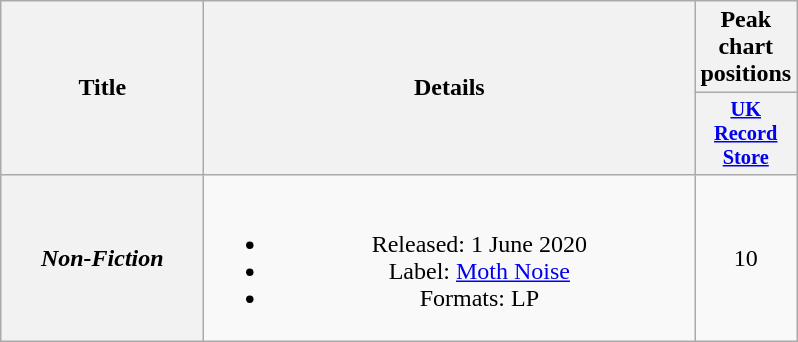<table class="wikitable plainrowheaders" style="text-align:center;">
<tr>
<th scope="col" rowspan="2" style="width:8em;">Title</th>
<th scope="col" rowspan="2" style="width:20em;">Details</th>
<th colspan="5" scope="col">Peak chart positions</th>
</tr>
<tr>
<th style="width:4em;font-size:85%"><a href='#'>UK<br>Record<br>Store</a></th>
</tr>
<tr>
<th scope="row"><em>Non-Fiction</em></th>
<td><br><ul><li>Released: 1 June 2020</li><li>Label: <a href='#'>Moth Noise</a></li><li>Formats: LP</li></ul></td>
<td>10</td>
</tr>
</table>
